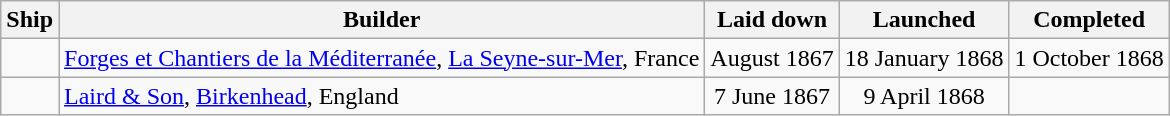<table class="wikitable" border="1">
<tr>
<th>Ship</th>
<th>Builder</th>
<th>Laid down</th>
<th>Launched</th>
<th>Completed</th>
</tr>
<tr>
<td></td>
<td><a href='#'>Forges et Chantiers de la Méditerranée</a>, <a href='#'>La Seyne-sur-Mer</a>, France</td>
<td align=center>August 1867</td>
<td align=center>18 January 1868</td>
<td align=center>1 October 1868</td>
</tr>
<tr>
<td></td>
<td><a href='#'>Laird & Son</a>, <a href='#'>Birkenhead</a>, England</td>
<td align=center>7 June 1867</td>
<td align=center>9 April 1868</td>
<td align=center></td>
</tr>
</table>
